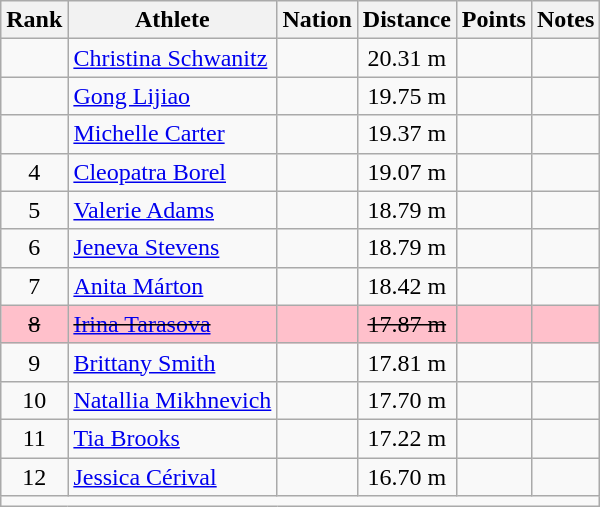<table class="wikitable mw-datatable sortable" style="text-align:center;">
<tr>
<th>Rank</th>
<th>Athlete</th>
<th>Nation</th>
<th>Distance</th>
<th>Points</th>
<th>Notes</th>
</tr>
<tr>
<td></td>
<td align=left><a href='#'>Christina Schwanitz</a></td>
<td align=left></td>
<td>20.31 m</td>
<td></td>
<td></td>
</tr>
<tr>
<td></td>
<td align=left><a href='#'>Gong Lijiao</a></td>
<td align=left></td>
<td>19.75 m</td>
<td></td>
<td></td>
</tr>
<tr>
<td></td>
<td align=left><a href='#'>Michelle Carter</a></td>
<td align=left></td>
<td>19.37 m</td>
<td></td>
<td></td>
</tr>
<tr>
<td>4</td>
<td align=left><a href='#'>Cleopatra Borel</a></td>
<td align=left></td>
<td>19.07 m</td>
<td></td>
<td></td>
</tr>
<tr>
<td>5</td>
<td align=left><a href='#'>Valerie Adams</a></td>
<td align=left></td>
<td>18.79 m</td>
<td></td>
<td></td>
</tr>
<tr>
<td>6</td>
<td align=left><a href='#'>Jeneva Stevens</a></td>
<td align=left></td>
<td>18.79 m</td>
<td></td>
<td></td>
</tr>
<tr>
<td>7</td>
<td align=left><a href='#'>Anita Márton</a></td>
<td align=left></td>
<td>18.42 m</td>
<td></td>
<td></td>
</tr>
<tr bgcolor=pink>
<td><s>8</s></td>
<td align=left><s><a href='#'>Irina Tarasova</a></s></td>
<td align=left><s></s></td>
<td><s>17.87 m</s></td>
<td></td>
<td></td>
</tr>
<tr>
<td>9</td>
<td align=left><a href='#'>Brittany Smith</a></td>
<td align=left></td>
<td>17.81 m</td>
<td></td>
<td></td>
</tr>
<tr>
<td>10</td>
<td align=left><a href='#'>Natallia Mikhnevich</a></td>
<td align=left></td>
<td>17.70 m</td>
<td></td>
<td></td>
</tr>
<tr>
<td>11</td>
<td align=left><a href='#'>Tia Brooks</a></td>
<td align=left></td>
<td>17.22 m</td>
<td></td>
<td></td>
</tr>
<tr>
<td>12</td>
<td align=left><a href='#'>Jessica Cérival</a></td>
<td align=left></td>
<td>16.70 m</td>
<td></td>
<td></td>
</tr>
<tr class="sortbottom">
<td colspan=6></td>
</tr>
</table>
